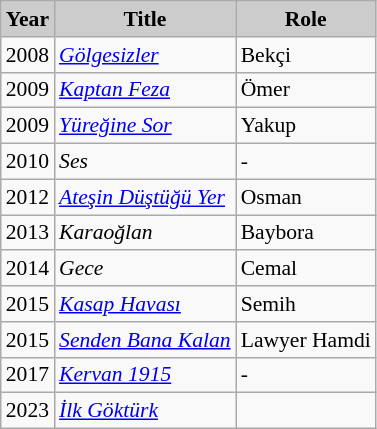<table class="wikitable" style="font-size:90%">
<tr>
<th style="background:#CCCCCC">Year</th>
<th style="background:#CCCCCC">Title</th>
<th style="background:#CCCCCC">Role</th>
</tr>
<tr>
<td>2008</td>
<td><em><a href='#'>Gölgesizler</a></em></td>
<td>Bekçi</td>
</tr>
<tr>
<td>2009</td>
<td><em><a href='#'>Kaptan Feza</a></em></td>
<td>Ömer</td>
</tr>
<tr>
<td>2009</td>
<td><em><a href='#'>Yüreğine Sor</a></em></td>
<td>Yakup</td>
</tr>
<tr>
<td>2010</td>
<td><em>Ses</em></td>
<td>-</td>
</tr>
<tr>
<td>2012</td>
<td><em><a href='#'>Ateşin Düştüğü Yer</a></em></td>
<td>Osman</td>
</tr>
<tr>
<td>2013</td>
<td><em>Karaoğlan</em></td>
<td>Baybora</td>
</tr>
<tr>
<td>2014</td>
<td><em>Gece</em></td>
<td>Cemal</td>
</tr>
<tr>
<td>2015</td>
<td><em><a href='#'>Kasap Havası</a></em></td>
<td>Semih</td>
</tr>
<tr>
<td>2015</td>
<td><em><a href='#'>Senden Bana Kalan</a></em></td>
<td>Lawyer Hamdi</td>
</tr>
<tr>
<td>2017</td>
<td><em><a href='#'>Kervan 1915</a></em></td>
<td>-</td>
</tr>
<tr>
<td>2023</td>
<td><em><a href='#'>İlk Göktürk</a></em></td>
<td></td>
</tr>
</table>
